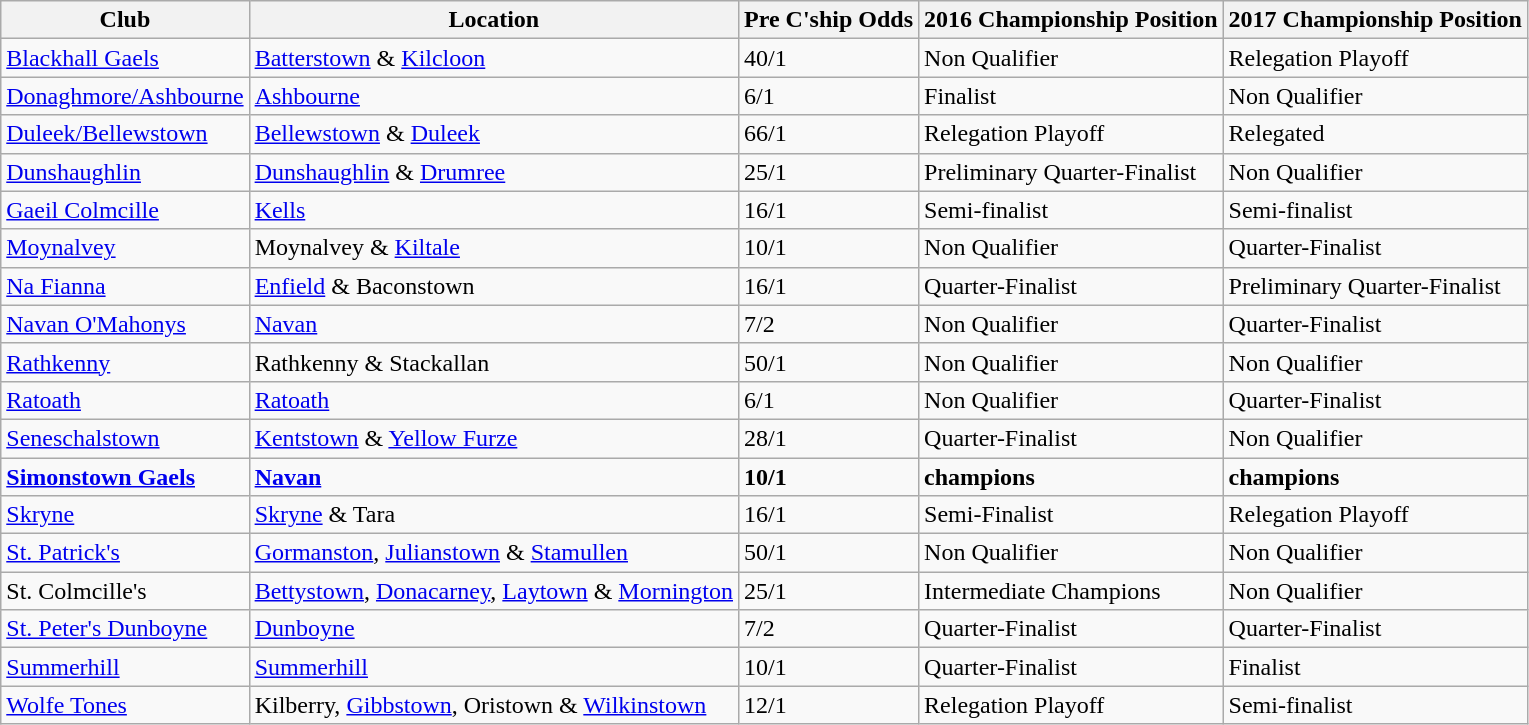<table class="wikitable sortable">
<tr>
<th>Club</th>
<th>Location</th>
<th>Pre C'ship Odds</th>
<th>2016 Championship Position</th>
<th>2017 Championship Position</th>
</tr>
<tr>
<td><a href='#'>Blackhall Gaels</a></td>
<td><a href='#'>Batterstown</a> & <a href='#'>Kilcloon</a></td>
<td>40/1</td>
<td>Non Qualifier</td>
<td>Relegation Playoff</td>
</tr>
<tr>
<td><a href='#'>Donaghmore/Ashbourne</a></td>
<td><a href='#'>Ashbourne</a></td>
<td>6/1</td>
<td>Finalist</td>
<td>Non Qualifier</td>
</tr>
<tr>
<td><a href='#'>Duleek/Bellewstown</a></td>
<td><a href='#'>Bellewstown</a> & <a href='#'>Duleek</a></td>
<td>66/1</td>
<td>Relegation Playoff</td>
<td>Relegated</td>
</tr>
<tr>
<td><a href='#'>Dunshaughlin</a></td>
<td><a href='#'>Dunshaughlin</a> & <a href='#'>Drumree</a></td>
<td>25/1</td>
<td>Preliminary Quarter-Finalist</td>
<td>Non Qualifier</td>
</tr>
<tr>
<td><a href='#'>Gaeil Colmcille</a></td>
<td><a href='#'>Kells</a></td>
<td>16/1</td>
<td>Semi-finalist</td>
<td>Semi-finalist</td>
</tr>
<tr>
<td><a href='#'>Moynalvey</a></td>
<td>Moynalvey & <a href='#'>Kiltale</a></td>
<td>10/1</td>
<td>Non Qualifier</td>
<td>Quarter-Finalist</td>
</tr>
<tr>
<td><a href='#'>Na Fianna</a></td>
<td><a href='#'>Enfield</a> & Baconstown</td>
<td>16/1</td>
<td>Quarter-Finalist</td>
<td>Preliminary Quarter-Finalist</td>
</tr>
<tr>
<td><a href='#'>Navan O'Mahonys</a></td>
<td><a href='#'>Navan</a></td>
<td>7/2</td>
<td>Non Qualifier</td>
<td>Quarter-Finalist</td>
</tr>
<tr>
<td><a href='#'>Rathkenny</a></td>
<td>Rathkenny & Stackallan</td>
<td>50/1</td>
<td>Non Qualifier</td>
<td>Non Qualifier</td>
</tr>
<tr>
<td><a href='#'>Ratoath</a></td>
<td><a href='#'>Ratoath</a></td>
<td>6/1</td>
<td>Non Qualifier</td>
<td>Quarter-Finalist</td>
</tr>
<tr>
<td><a href='#'>Seneschalstown</a></td>
<td><a href='#'>Kentstown</a> & <a href='#'>Yellow Furze</a></td>
<td>28/1</td>
<td>Quarter-Finalist</td>
<td>Non Qualifier</td>
</tr>
<tr>
<td><strong><a href='#'>Simonstown Gaels</a></strong></td>
<td><strong><a href='#'>Navan</a></strong></td>
<td><strong>10/1</strong></td>
<td><strong>champions</strong></td>
<td><strong>champions</strong></td>
</tr>
<tr>
<td><a href='#'>Skryne</a></td>
<td><a href='#'>Skryne</a> & Tara</td>
<td>16/1</td>
<td>Semi-Finalist</td>
<td>Relegation Playoff</td>
</tr>
<tr>
<td><a href='#'>St. Patrick's</a></td>
<td><a href='#'>Gormanston</a>, <a href='#'>Julianstown</a> & <a href='#'>Stamullen</a></td>
<td>50/1</td>
<td>Non Qualifier</td>
<td>Non Qualifier</td>
</tr>
<tr>
<td>St. Colmcille's</td>
<td><a href='#'>Bettystown</a>, <a href='#'>Donacarney</a>, <a href='#'>Laytown</a> & <a href='#'>Mornington</a></td>
<td>25/1</td>
<td>Intermediate Champions</td>
<td>Non Qualifier</td>
</tr>
<tr>
<td><a href='#'>St. Peter's Dunboyne</a></td>
<td><a href='#'>Dunboyne</a></td>
<td>7/2</td>
<td>Quarter-Finalist</td>
<td>Quarter-Finalist</td>
</tr>
<tr>
<td><a href='#'>Summerhill</a></td>
<td><a href='#'>Summerhill</a></td>
<td>10/1</td>
<td>Quarter-Finalist</td>
<td>Finalist</td>
</tr>
<tr>
<td><a href='#'>Wolfe Tones</a></td>
<td>Kilberry, <a href='#'>Gibbstown</a>, Oristown & <a href='#'>Wilkinstown</a></td>
<td>12/1</td>
<td>Relegation Playoff</td>
<td>Semi-finalist</td>
</tr>
</table>
